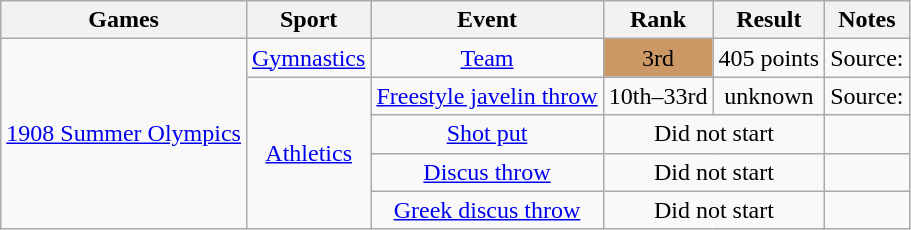<table class="wikitable" style=" text-align:center;">
<tr>
<th>Games</th>
<th>Sport</th>
<th>Event</th>
<th>Rank</th>
<th>Result</th>
<th>Notes</th>
</tr>
<tr>
<td rowspan=5><a href='#'>1908 Summer Olympics</a></td>
<td><a href='#'>Gymnastics</a></td>
<td><a href='#'>Team</a></td>
<td style=background-color:#cc9966>3rd</td>
<td>405 points</td>
<td>Source: </td>
</tr>
<tr>
<td rowspan=4><a href='#'>Athletics</a></td>
<td><a href='#'>Freestyle javelin throw</a></td>
<td>10th–33rd</td>
<td>unknown</td>
<td>Source: </td>
</tr>
<tr>
<td><a href='#'>Shot put</a></td>
<td colspan=2>Did not start</td>
<td></td>
</tr>
<tr>
<td><a href='#'>Discus throw</a></td>
<td colspan=2>Did not start</td>
<td></td>
</tr>
<tr>
<td><a href='#'>Greek discus throw</a></td>
<td colspan=2>Did not start</td>
<td></td>
</tr>
</table>
